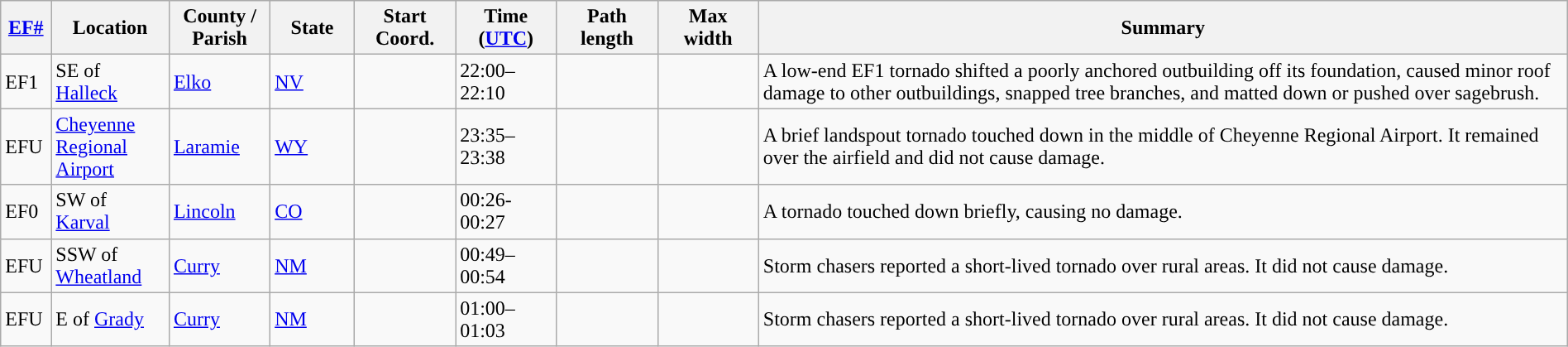<table class="wikitable sortable" style="width:100%;">
<tr>
<th scope="col"  style="width:3%; text-align:center;"><a href='#'>EF#</a></th>
<th scope="col"  style="width:7%; text-align:center;" class="unsortable">Location</th>
<th scope="col"  style="width:6%; text-align:center;" class="unsortable">County / Parish</th>
<th scope="col"  style="width:5%; text-align:center;">State</th>
<th scope="col"  style="width:6%; text-align:center;">Start Coord.</th>
<th scope="col"  style="width:6%; text-align:center;">Time (<a href='#'>UTC</a>)</th>
<th scope="col"  style="width:6%; text-align:center;">Path length</th>
<th scope="col"  style="width:6%; text-align:center;">Max width</th>
<th scope="col" class="unsortable" style="width:48%; text-align:center;">Summary</th>
</tr>
<tr>
<td>EF1</td>
<td>SE of <a href='#'>Halleck</a></td>
<td><a href='#'>Elko</a></td>
<td><a href='#'>NV</a></td>
<td></td>
<td>22:00–22:10</td>
<td></td>
<td></td>
<td>A low-end EF1 tornado shifted a poorly anchored outbuilding off its foundation, caused minor roof damage to other outbuildings, snapped tree branches, and matted down or pushed over sagebrush.</td>
</tr>
<tr>
<td>EFU</td>
<td><a href='#'>Cheyenne Regional Airport</a></td>
<td><a href='#'>Laramie</a></td>
<td><a href='#'>WY</a></td>
<td></td>
<td>23:35–23:38</td>
<td></td>
<td></td>
<td>A brief landspout tornado touched down in the middle of Cheyenne Regional Airport. It remained over the airfield and did not cause damage.</td>
</tr>
<tr>
<td>EF0</td>
<td>SW of <a href='#'>Karval</a></td>
<td><a href='#'>Lincoln</a></td>
<td><a href='#'>CO</a></td>
<td></td>
<td>00:26-00:27</td>
<td></td>
<td></td>
<td>A tornado touched down briefly, causing no damage.</td>
</tr>
<tr>
<td>EFU</td>
<td>SSW of <a href='#'>Wheatland</a></td>
<td><a href='#'>Curry</a></td>
<td><a href='#'>NM</a></td>
<td></td>
<td>00:49–00:54</td>
<td></td>
<td></td>
<td>Storm chasers reported a short-lived tornado over rural areas. It did not cause damage.</td>
</tr>
<tr>
<td>EFU</td>
<td>E of <a href='#'>Grady</a></td>
<td><a href='#'>Curry</a></td>
<td><a href='#'>NM</a></td>
<td></td>
<td>01:00–01:03</td>
<td></td>
<td></td>
<td>Storm chasers reported a short-lived tornado over rural areas. It did not cause damage.</td>
</tr>
</table>
